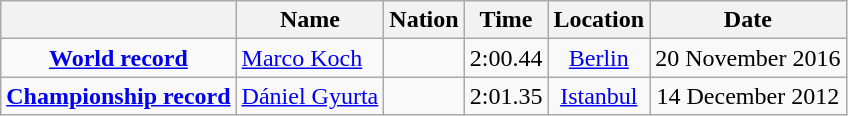<table class=wikitable style=text-align:center>
<tr>
<th></th>
<th>Name</th>
<th>Nation</th>
<th>Time</th>
<th>Location</th>
<th>Date</th>
</tr>
<tr>
<td><strong><a href='#'>World record</a></strong></td>
<td align=left><a href='#'>Marco Koch</a></td>
<td align=left></td>
<td align=left>2:00.44</td>
<td><a href='#'>Berlin</a></td>
<td>20 November 2016</td>
</tr>
<tr>
<td><strong><a href='#'>Championship record</a></strong></td>
<td align=left><a href='#'>Dániel Gyurta</a></td>
<td align=left></td>
<td align=left>2:01.35</td>
<td><a href='#'>Istanbul</a></td>
<td>14 December 2012</td>
</tr>
</table>
